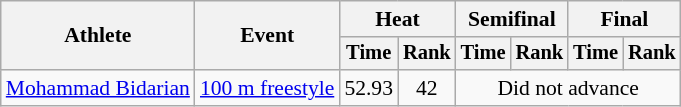<table class=wikitable style="font-size:90%">
<tr>
<th rowspan=2>Athlete</th>
<th rowspan=2>Event</th>
<th colspan="2">Heat</th>
<th colspan="2">Semifinal</th>
<th colspan="2">Final</th>
</tr>
<tr style="font-size:95%">
<th>Time</th>
<th>Rank</th>
<th>Time</th>
<th>Rank</th>
<th>Time</th>
<th>Rank</th>
</tr>
<tr align=center>
<td align="left"><a href='#'>Mohammad Bidarian</a></td>
<td align="left"><a href='#'>100 m freestyle</a></td>
<td>52.93</td>
<td>42</td>
<td colspan=4>Did not advance</td>
</tr>
</table>
